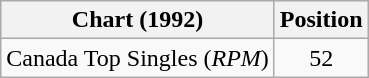<table class="wikitable">
<tr>
<th>Chart (1992)</th>
<th>Position</th>
</tr>
<tr>
<td>Canada Top Singles (<em>RPM</em>)</td>
<td align="center">52</td>
</tr>
</table>
